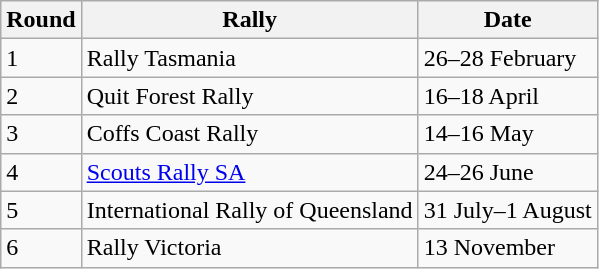<table class="wikitable" border="1">
<tr>
<th>Round</th>
<th>Rally</th>
<th>Date</th>
</tr>
<tr>
<td>1</td>
<td>Rally Tasmania</td>
<td>26–28 February</td>
</tr>
<tr>
<td>2</td>
<td>Quit Forest Rally</td>
<td>16–18 April</td>
</tr>
<tr>
<td>3</td>
<td>Coffs Coast Rally</td>
<td>14–16 May</td>
</tr>
<tr>
<td>4</td>
<td><a href='#'>Scouts Rally SA</a></td>
<td>24–26 June</td>
</tr>
<tr>
<td>5</td>
<td>International Rally of Queensland</td>
<td>31 July–1 August</td>
</tr>
<tr>
<td>6</td>
<td>Rally Victoria</td>
<td>13 November</td>
</tr>
</table>
